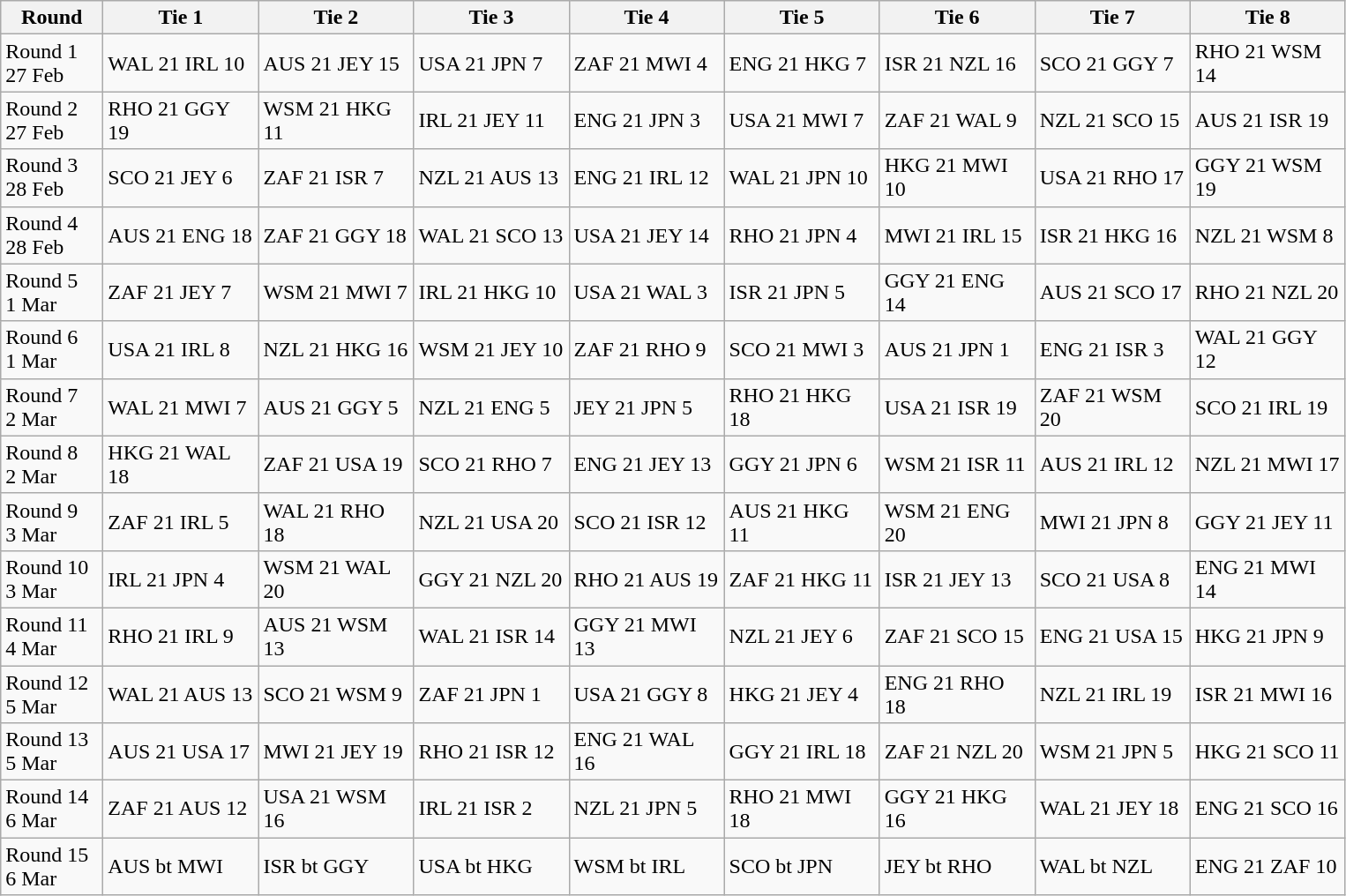<table class="wikitable" style="font-size: 100%">
<tr>
<th width=70>Round</th>
<th width=110>Tie 1</th>
<th width=110>Tie 2</th>
<th width=110>Tie 3</th>
<th width=110>Tie 4</th>
<th width=110>Tie 5</th>
<th width=110>Tie 6</th>
<th width=110>Tie 7</th>
<th width=110>Tie 8</th>
</tr>
<tr>
<td>Round 1<br>27 Feb</td>
<td>WAL 21 IRL 10</td>
<td>AUS 21 JEY 15</td>
<td>USA 21 JPN 7</td>
<td>ZAF 21 MWI 4</td>
<td>ENG 21 HKG 7</td>
<td>ISR 21 NZL 16</td>
<td>SCO 21 GGY 7</td>
<td>RHO 21 WSM 14</td>
</tr>
<tr>
<td>Round 2<br>27 Feb</td>
<td>RHO 21 GGY 19</td>
<td>WSM 21 HKG 11</td>
<td>IRL 21 JEY 11</td>
<td>ENG 21 JPN 3</td>
<td>USA 21 MWI 7</td>
<td>ZAF 21 WAL 9</td>
<td>NZL 21 SCO 15</td>
<td>AUS 21 ISR 19</td>
</tr>
<tr>
<td>Round 3<br>28 Feb</td>
<td>SCO 21 JEY 6</td>
<td>ZAF 21 ISR 7</td>
<td>NZL 21 AUS 13</td>
<td>ENG 21 IRL 12</td>
<td>WAL 21 JPN 10</td>
<td>HKG 21 MWI 10</td>
<td>USA 21 RHO 17</td>
<td>GGY 21 WSM 19</td>
</tr>
<tr>
<td>Round 4<br>28 Feb</td>
<td>AUS 21 ENG 18</td>
<td>ZAF 21 GGY 18</td>
<td>WAL 21 SCO 13</td>
<td>USA 21 JEY 14</td>
<td>RHO 21 JPN 4</td>
<td>MWI 21 IRL 15</td>
<td>ISR 21 HKG 16</td>
<td>NZL 21 WSM 8</td>
</tr>
<tr>
<td>Round 5<br>1 Mar</td>
<td>ZAF 21 JEY 7</td>
<td>WSM 21 MWI 7</td>
<td>IRL 21 HKG 10</td>
<td>USA 21 WAL 3</td>
<td>ISR 21 JPN 5</td>
<td>GGY 21 ENG 14</td>
<td>AUS 21 SCO 17</td>
<td>RHO 21 NZL 20</td>
</tr>
<tr>
<td>Round 6<br>1 Mar</td>
<td>USA 21 IRL 8</td>
<td>NZL 21 HKG 16</td>
<td>WSM 21 JEY 10</td>
<td>ZAF 21 RHO 9</td>
<td>SCO 21 MWI 3</td>
<td>AUS 21 JPN 1</td>
<td>ENG 21 ISR 3</td>
<td>WAL 21 GGY 12</td>
</tr>
<tr>
<td>Round 7<br>2 Mar</td>
<td>WAL 21 MWI 7</td>
<td>AUS 21 GGY 5</td>
<td>NZL 21 ENG 5</td>
<td>JEY 21 JPN 5</td>
<td>RHO 21 HKG 18</td>
<td>USA 21 ISR 19</td>
<td>ZAF 21 WSM 20</td>
<td>SCO 21 IRL 19</td>
</tr>
<tr>
<td>Round 8<br>2 Mar</td>
<td>HKG 21 WAL 18</td>
<td>ZAF 21 USA 19</td>
<td>SCO 21 RHO 7</td>
<td>ENG 21 JEY 13</td>
<td>GGY 21 JPN 6</td>
<td>WSM 21 ISR 11</td>
<td>AUS 21 IRL 12</td>
<td>NZL 21 MWI 17</td>
</tr>
<tr>
<td>Round 9<br>3 Mar</td>
<td>ZAF 21 IRL 5</td>
<td>WAL 21 RHO 18</td>
<td>NZL 21 USA 20</td>
<td>SCO 21 ISR 12</td>
<td>AUS 21 HKG 11</td>
<td>WSM 21 ENG 20</td>
<td>MWI 21 JPN 8</td>
<td>GGY 21 JEY 11</td>
</tr>
<tr>
<td>Round 10<br>3 Mar</td>
<td>IRL 21 JPN 4</td>
<td>WSM 21 WAL 20</td>
<td>GGY 21 NZL 20</td>
<td>RHO 21 AUS 19</td>
<td>ZAF 21 HKG 11</td>
<td>ISR 21 JEY 13</td>
<td>SCO 21 USA 8</td>
<td>ENG 21 MWI 14</td>
</tr>
<tr>
<td>Round 11<br>4 Mar</td>
<td>RHO 21 IRL 9</td>
<td>AUS 21 WSM 13</td>
<td>WAL 21 ISR 14</td>
<td>GGY 21 MWI 13</td>
<td>NZL 21 JEY 6</td>
<td>ZAF 21 SCO 15</td>
<td>ENG 21 USA 15</td>
<td>HKG 21 JPN 9</td>
</tr>
<tr>
<td>Round 12<br>5 Mar</td>
<td>WAL 21 AUS 13</td>
<td>SCO 21 WSM 9</td>
<td>ZAF 21 JPN 1</td>
<td>USA 21 GGY 8</td>
<td>HKG 21 JEY 4</td>
<td>ENG 21 RHO 18</td>
<td>NZL 21 IRL 19</td>
<td>ISR 21 MWI 16</td>
</tr>
<tr>
<td>Round 13<br>5 Mar</td>
<td>AUS 21 USA 17</td>
<td>MWI 21 JEY 19</td>
<td>RHO 21 ISR 12</td>
<td>ENG 21 WAL 16</td>
<td>GGY 21 IRL 18</td>
<td>ZAF 21 NZL 20</td>
<td>WSM 21 JPN 5</td>
<td>HKG 21 SCO 11</td>
</tr>
<tr>
<td>Round 14<br>6 Mar</td>
<td>ZAF 21 AUS 12</td>
<td>USA 21 WSM 16</td>
<td>IRL 21 ISR 2</td>
<td>NZL 21 JPN 5</td>
<td>RHO 21 MWI 18</td>
<td>GGY 21 HKG 16</td>
<td>WAL 21 JEY 18</td>
<td>ENG 21 SCO 16</td>
</tr>
<tr>
<td>Round 15<br>6 Mar</td>
<td>AUS bt MWI</td>
<td>ISR bt GGY</td>
<td>USA bt HKG</td>
<td>WSM bt IRL</td>
<td>SCO bt JPN</td>
<td>JEY bt RHO</td>
<td>WAL bt NZL</td>
<td>ENG 21 ZAF 10</td>
</tr>
</table>
